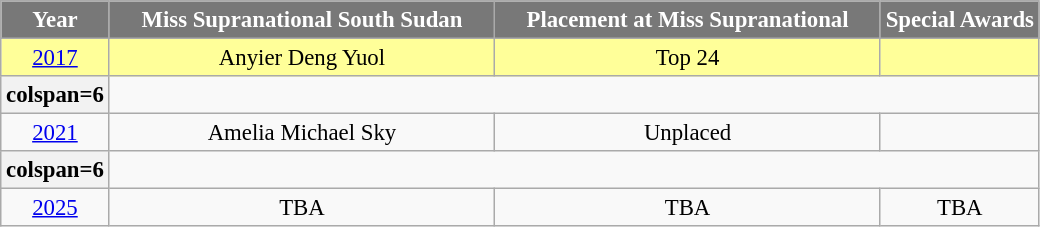<table class="wikitable sortable" style="font-size: 95%; text-align:center">
<tr>
<th width="60" style="background-color:#787878;color:#FFFFFF;">Year</th>
<th width="250" style="background-color:#787878;color:#FFFFFF;">Miss Supranational South Sudan</th>
<th width="250" style="background-color:#787878;color:#FFFFFF;">Placement at Miss Supranational</th>
<th style="background-color:#787878;color:#FFFFFF;">Special Awards</th>
</tr>
<tr style="background-color:#FFFF99">
<td><a href='#'>2017</a></td>
<td>Anyier Deng Yuol</td>
<td>Top 24</td>
<td></td>
</tr>
<tr>
<th>colspan=6 </th>
</tr>
<tr>
<td><a href='#'>2021</a></td>
<td>Amelia Michael Sky</td>
<td>Unplaced</td>
<td></td>
</tr>
<tr>
<th>colspan=6 </th>
</tr>
<tr>
<td><a href='#'>2025</a></td>
<td>TBA</td>
<td>TBA</td>
<td>TBA</td>
</tr>
</table>
